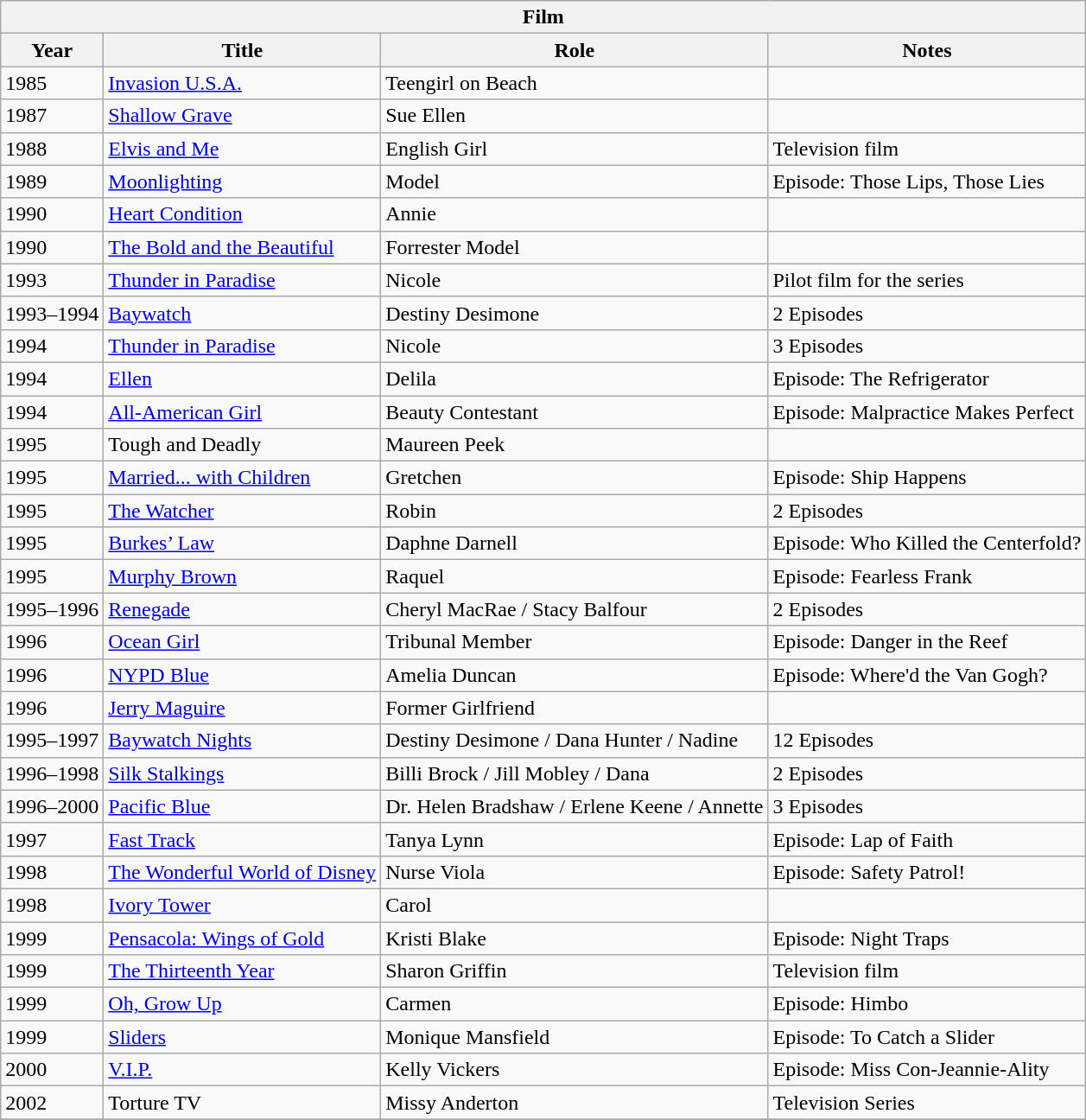<table class="wikitable">
<tr>
<th colspan="4">Film</th>
</tr>
<tr>
<th>Year</th>
<th>Title</th>
<th>Role</th>
<th>Notes</th>
</tr>
<tr>
<td>1985</td>
<td><a href='#'>Invasion U.S.A.</a></td>
<td>Teengirl on Beach</td>
<td></td>
</tr>
<tr>
<td>1987</td>
<td><a href='#'>Shallow Grave</a></td>
<td>Sue Ellen</td>
<td></td>
</tr>
<tr>
<td>1988</td>
<td><a href='#'>Elvis and Me</a></td>
<td>English Girl</td>
<td>Television film</td>
</tr>
<tr>
<td>1989</td>
<td><a href='#'>Moonlighting</a></td>
<td>Model</td>
<td>Episode: Those Lips, Those Lies</td>
</tr>
<tr>
<td>1990</td>
<td><a href='#'>Heart Condition</a></td>
<td>Annie</td>
<td></td>
</tr>
<tr>
<td>1990</td>
<td><a href='#'>The Bold and the Beautiful</a></td>
<td>Forrester Model</td>
<td></td>
</tr>
<tr>
<td>1993</td>
<td><a href='#'>Thunder in Paradise</a></td>
<td>Nicole</td>
<td>Pilot film for the series</td>
</tr>
<tr>
<td>1993–1994</td>
<td><a href='#'>Baywatch</a></td>
<td>Destiny Desimone</td>
<td>2 Episodes</td>
</tr>
<tr>
<td>1994</td>
<td><a href='#'>Thunder in Paradise</a></td>
<td>Nicole</td>
<td>3 Episodes</td>
</tr>
<tr>
<td>1994</td>
<td><a href='#'>Ellen</a></td>
<td>Delila</td>
<td>Episode: The Refrigerator</td>
</tr>
<tr>
<td>1994</td>
<td><a href='#'>All-American Girl</a></td>
<td>Beauty Contestant</td>
<td>Episode: Malpractice Makes Perfect</td>
</tr>
<tr>
<td>1995</td>
<td>Tough and Deadly</td>
<td>Maureen Peek</td>
<td></td>
</tr>
<tr>
<td>1995</td>
<td><a href='#'>Married... with Children</a></td>
<td>Gretchen</td>
<td>Episode: Ship Happens</td>
</tr>
<tr>
<td>1995</td>
<td><a href='#'>The Watcher</a></td>
<td>Robin</td>
<td>2 Episodes</td>
</tr>
<tr>
<td>1995</td>
<td><a href='#'>Burkes’ Law</a></td>
<td>Daphne Darnell</td>
<td>Episode: Who Killed the Centerfold?</td>
</tr>
<tr>
<td>1995</td>
<td><a href='#'>Murphy Brown</a></td>
<td>Raquel</td>
<td>Episode: Fearless Frank</td>
</tr>
<tr>
<td>1995–1996</td>
<td><a href='#'>Renegade</a></td>
<td>Cheryl MacRae / Stacy Balfour</td>
<td>2 Episodes</td>
</tr>
<tr>
<td>1996</td>
<td><a href='#'>Ocean Girl</a></td>
<td>Tribunal Member</td>
<td>Episode: Danger in the Reef</td>
</tr>
<tr>
<td>1996</td>
<td><a href='#'>NYPD Blue</a></td>
<td>Amelia Duncan</td>
<td>Episode: Where'd the Van Gogh?</td>
</tr>
<tr>
<td>1996</td>
<td><a href='#'>Jerry Maguire</a></td>
<td>Former Girlfriend</td>
<td></td>
</tr>
<tr>
<td>1995–1997</td>
<td><a href='#'>Baywatch Nights</a></td>
<td>Destiny Desimone / Dana Hunter / Nadine</td>
<td>12 Episodes</td>
</tr>
<tr>
<td>1996–1998</td>
<td><a href='#'>Silk Stalkings</a></td>
<td>Billi Brock / Jill Mobley / Dana</td>
<td>2 Episodes</td>
</tr>
<tr>
<td>1996–2000</td>
<td><a href='#'>Pacific Blue</a></td>
<td>Dr. Helen Bradshaw / Erlene Keene / Annette</td>
<td>3 Episodes</td>
</tr>
<tr>
<td>1997</td>
<td><a href='#'>Fast Track</a></td>
<td>Tanya Lynn</td>
<td>Episode: Lap of Faith</td>
</tr>
<tr>
<td>1998</td>
<td><a href='#'>The Wonderful World of Disney</a></td>
<td>Nurse Viola</td>
<td>Episode: Safety Patrol!</td>
</tr>
<tr>
<td>1998</td>
<td><a href='#'>Ivory Tower</a></td>
<td>Carol</td>
<td></td>
</tr>
<tr>
<td>1999</td>
<td><a href='#'>Pensacola: Wings of Gold</a></td>
<td>Kristi Blake</td>
<td>Episode: Night Traps</td>
</tr>
<tr>
<td>1999</td>
<td><a href='#'>The Thirteenth Year</a></td>
<td>Sharon Griffin</td>
<td>Television film</td>
</tr>
<tr>
<td>1999</td>
<td><a href='#'>Oh, Grow Up</a></td>
<td>Carmen</td>
<td>Episode: Himbo</td>
</tr>
<tr>
<td>1999</td>
<td><a href='#'>Sliders</a></td>
<td>Monique Mansfield</td>
<td>Episode: To Catch a Slider</td>
</tr>
<tr>
<td>2000</td>
<td><a href='#'>V.I.P.</a></td>
<td>Kelly Vickers</td>
<td>Episode: Miss Con-Jeannie-Ality</td>
</tr>
<tr>
<td>2002</td>
<td>Torture TV</td>
<td>Missy Anderton</td>
<td>Television Series</td>
</tr>
<tr>
</tr>
</table>
